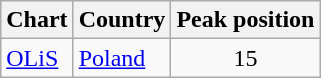<table class="wikitable">
<tr>
<th>Chart</th>
<th>Country</th>
<th>Peak position</th>
</tr>
<tr>
<td><a href='#'>OLiS</a></td>
<td><a href='#'>Poland</a></td>
<td align="center">15</td>
</tr>
</table>
